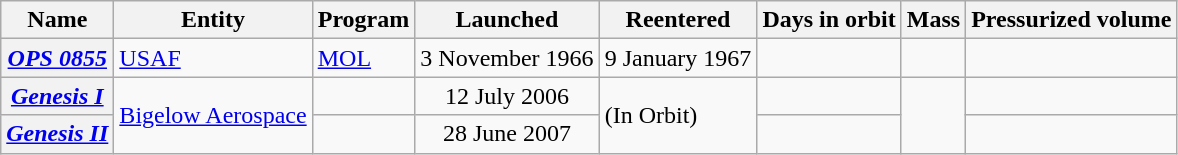<table class="wikitable plainrowheaders">
<tr>
<th scope="col">Name</th>
<th scope="col">Entity</th>
<th scope="col">Program</th>
<th scope="col">Launched</th>
<th scope="col">Reentered</th>
<th scope="col">Days in orbit</th>
<th scope="col">Mass</th>
<th scope="col">Pressurized volume</th>
</tr>
<tr>
<th scope="row"><em><a href='#'>OPS 0855</a></em></th>
<td> <a href='#'>USAF</a></td>
<td><a href='#'>MOL</a></td>
<td align="center">3 November 1966</td>
<td align="center">9 January 1967</td>
<td></td>
<td></td>
<td></td>
</tr>
<tr>
<th scope="row"><em><a href='#'>Genesis I</a></em></th>
<td rowspan="2"> <a href='#'>Bigelow Aerospace</a></td>
<td></td>
<td align="center">12 July 2006</td>
<td rowspan="2">(In Orbit)</td>
<td></td>
<td rowspan="2"></td>
<td></td>
</tr>
<tr>
<th scope="row"><em><a href='#'>Genesis II</a></em></th>
<td></td>
<td align="center">28 June 2007</td>
<td></td>
<td></td>
</tr>
</table>
